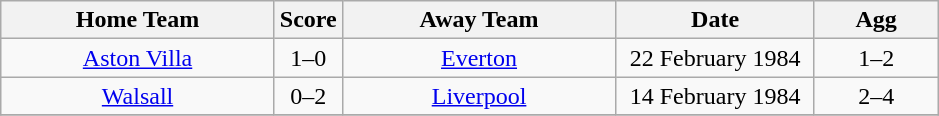<table class="wikitable" style="text-align:center;">
<tr>
<th width=175>Home Team</th>
<th width=20>Score</th>
<th width=175>Away Team</th>
<th width=125>Date</th>
<th width= 75>Agg</th>
</tr>
<tr>
<td><a href='#'>Aston Villa</a></td>
<td>1–0</td>
<td><a href='#'>Everton</a></td>
<td>22 February 1984</td>
<td>1–2</td>
</tr>
<tr>
<td><a href='#'>Walsall</a></td>
<td>0–2</td>
<td><a href='#'>Liverpool</a></td>
<td>14 February 1984</td>
<td>2–4</td>
</tr>
<tr>
</tr>
</table>
